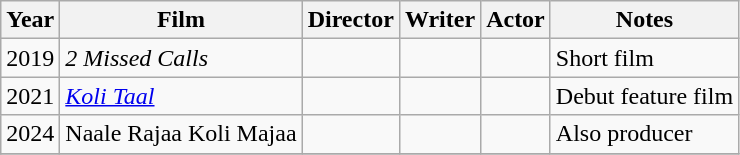<table class="wikitable">
<tr>
<th scope="col">Year</th>
<th scope="col">Film</th>
<th scope="col">Director</th>
<th scope="col">Writer</th>
<th scope="col">Actor</th>
<th scope="col">Notes</th>
</tr>
<tr>
<td>2019</td>
<td><em>2 Missed Calls</em></td>
<td></td>
<td></td>
<td></td>
<td>Short film</td>
</tr>
<tr>
<td>2021</td>
<td><em><a href='#'>Koli Taal</a></em></td>
<td></td>
<td></td>
<td></td>
<td>Debut feature film</td>
</tr>
<tr>
<td>2024</td>
<td>Naale Rajaa Koli Majaa</td>
<td></td>
<td></td>
<td></td>
<td>Also producer </td>
</tr>
<tr>
</tr>
</table>
